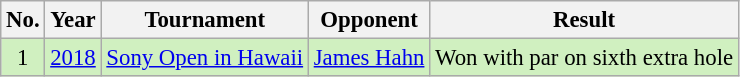<table class="wikitable" style="font-size:95%;">
<tr>
<th>No.</th>
<th>Year</th>
<th>Tournament</th>
<th>Opponent</th>
<th>Result</th>
</tr>
<tr style="background:#D0F0C0;">
<td align=center>1</td>
<td><a href='#'>2018</a></td>
<td><a href='#'>Sony Open in Hawaii</a></td>
<td> <a href='#'>James Hahn</a></td>
<td>Won with par on sixth extra hole</td>
</tr>
</table>
